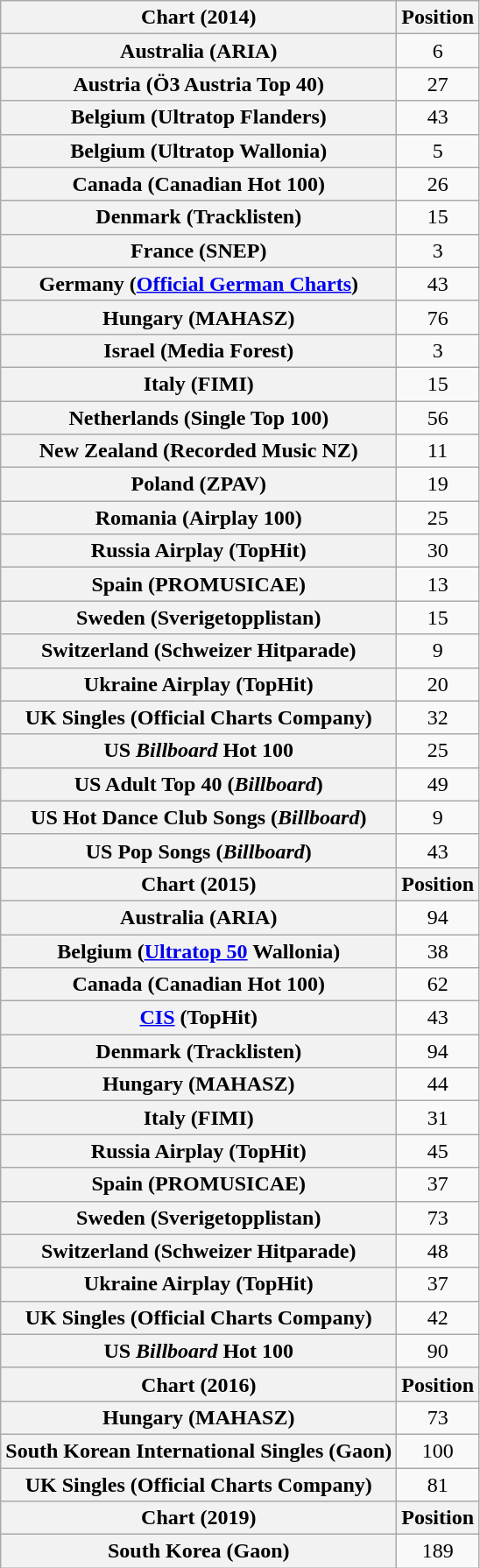<table class="wikitable plainrowheaders sortable" style="text-align:center;">
<tr>
<th>Chart (2014)</th>
<th>Position</th>
</tr>
<tr>
<th scope="row">Australia (ARIA)</th>
<td>6</td>
</tr>
<tr>
<th scope="row">Austria (Ö3 Austria Top 40)</th>
<td>27</td>
</tr>
<tr>
<th scope="row">Belgium (Ultratop Flanders)</th>
<td>43</td>
</tr>
<tr>
<th scope="row">Belgium (Ultratop Wallonia)</th>
<td>5</td>
</tr>
<tr>
<th scope="row">Canada (Canadian Hot 100)</th>
<td>26</td>
</tr>
<tr>
<th scope="row">Denmark (Tracklisten)</th>
<td>15</td>
</tr>
<tr>
<th scope="row">France (SNEP)</th>
<td>3</td>
</tr>
<tr>
<th scope="row">Germany (<a href='#'>Official German Charts</a>)</th>
<td>43</td>
</tr>
<tr>
<th scope="row">Hungary (MAHASZ)</th>
<td>76</td>
</tr>
<tr>
<th scope="row">Israel (Media Forest)</th>
<td>3</td>
</tr>
<tr>
<th scope="row">Italy (FIMI)</th>
<td>15</td>
</tr>
<tr>
<th scope="row">Netherlands (Single Top 100)</th>
<td>56</td>
</tr>
<tr>
<th scope="row">New Zealand (Recorded Music NZ)</th>
<td>11</td>
</tr>
<tr>
<th scope="row">Poland (ZPAV)</th>
<td>19</td>
</tr>
<tr>
<th scope="row">Romania (Airplay 100)</th>
<td>25</td>
</tr>
<tr>
<th scope="row">Russia Airplay (TopHit)</th>
<td style="text-align:center;">30</td>
</tr>
<tr>
<th scope="row">Spain (PROMUSICAE)</th>
<td>13</td>
</tr>
<tr>
<th scope="row">Sweden (Sverigetopplistan)</th>
<td>15</td>
</tr>
<tr>
<th scope="row">Switzerland (Schweizer Hitparade)</th>
<td>9</td>
</tr>
<tr>
<th scope="row">Ukraine Airplay (TopHit)</th>
<td style="text-align:center;">20</td>
</tr>
<tr>
<th scope="row">UK Singles (Official Charts Company)</th>
<td>32</td>
</tr>
<tr>
<th scope="row">US <em>Billboard</em> Hot 100</th>
<td>25</td>
</tr>
<tr>
<th scope="row">US Adult Top 40 (<em>Billboard</em>)</th>
<td>49</td>
</tr>
<tr>
<th scope="row">US Hot Dance Club Songs (<em>Billboard</em>)</th>
<td>9</td>
</tr>
<tr>
<th scope="row">US Pop Songs (<em>Billboard</em>)</th>
<td>43</td>
</tr>
<tr>
<th>Chart (2015)</th>
<th>Position</th>
</tr>
<tr>
<th scope="row">Australia (ARIA)</th>
<td>94</td>
</tr>
<tr>
<th scope="row">Belgium (<a href='#'>Ultratop 50</a> Wallonia)</th>
<td>38</td>
</tr>
<tr>
<th scope="row">Canada (Canadian Hot 100)</th>
<td>62</td>
</tr>
<tr>
<th scope="row"><a href='#'>CIS</a> (TopHit)</th>
<td style="text-align:center;">43</td>
</tr>
<tr>
<th scope="row">Denmark (Tracklisten)</th>
<td>94</td>
</tr>
<tr>
<th scope="row">Hungary (MAHASZ)</th>
<td>44</td>
</tr>
<tr>
<th scope="row">Italy (FIMI)</th>
<td>31</td>
</tr>
<tr>
<th scope="row">Russia Airplay (TopHit)</th>
<td style="text-align:center;">45</td>
</tr>
<tr>
<th scope="row">Spain (PROMUSICAE)</th>
<td align="center">37</td>
</tr>
<tr>
<th scope="row">Sweden (Sverigetopplistan)</th>
<td>73</td>
</tr>
<tr>
<th scope="row">Switzerland (Schweizer Hitparade)</th>
<td>48</td>
</tr>
<tr>
<th scope="row">Ukraine Airplay (TopHit)</th>
<td style="text-align:center;">37</td>
</tr>
<tr>
<th scope="row">UK Singles (Official Charts Company)</th>
<td>42</td>
</tr>
<tr>
<th scope="row">US <em>Billboard</em> Hot 100</th>
<td>90</td>
</tr>
<tr>
<th>Chart (2016)</th>
<th>Position</th>
</tr>
<tr>
<th scope="row">Hungary (MAHASZ)</th>
<td>73</td>
</tr>
<tr>
<th scope="row">South Korean International Singles (Gaon)</th>
<td>100</td>
</tr>
<tr>
<th scope="row">UK Singles (Official Charts Company)</th>
<td>81</td>
</tr>
<tr>
<th>Chart (2019)</th>
<th>Position</th>
</tr>
<tr>
<th scope="row">South Korea (Gaon)</th>
<td>189</td>
</tr>
</table>
